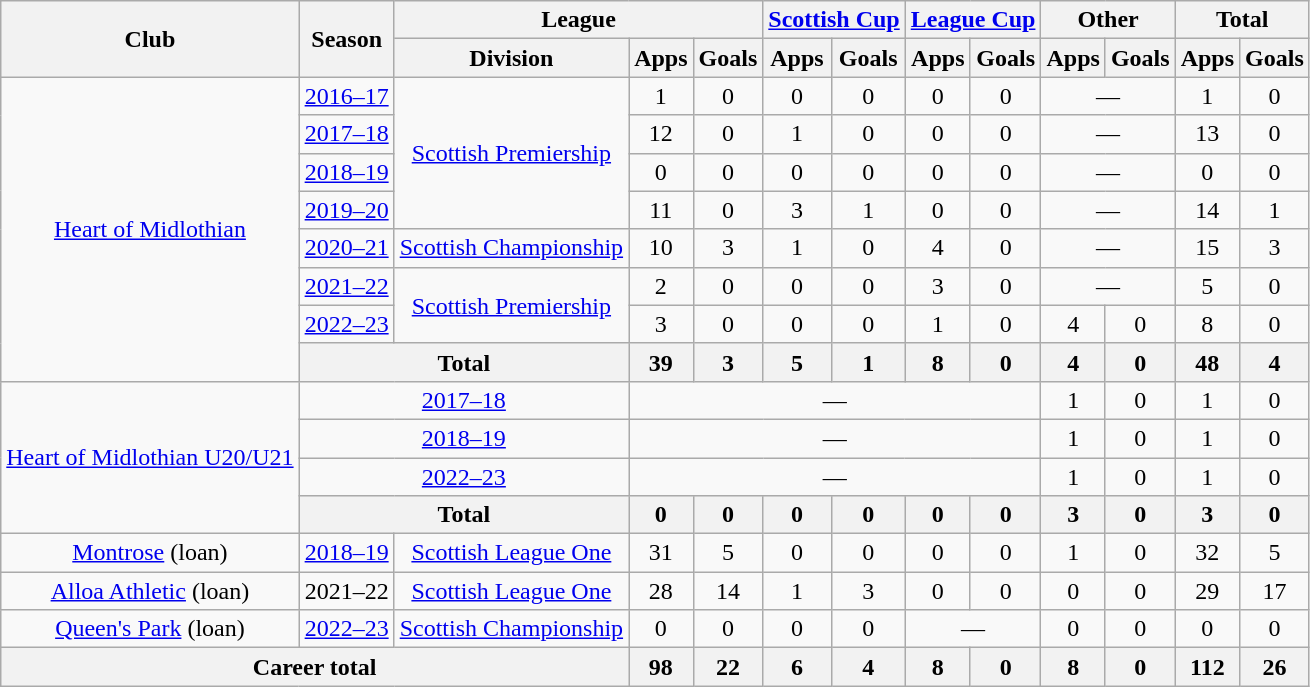<table class="wikitable" style="text-align:center">
<tr>
<th rowspan="2">Club</th>
<th rowspan="2">Season</th>
<th colspan="3">League</th>
<th colspan="2"><a href='#'>Scottish Cup</a></th>
<th colspan="2"><a href='#'>League Cup</a></th>
<th colspan="2">Other</th>
<th colspan="2">Total</th>
</tr>
<tr>
<th>Division</th>
<th>Apps</th>
<th>Goals</th>
<th>Apps</th>
<th>Goals</th>
<th>Apps</th>
<th>Goals</th>
<th>Apps</th>
<th>Goals</th>
<th>Apps</th>
<th>Goals</th>
</tr>
<tr>
<td rowspan="8"><a href='#'>Heart of Midlothian</a></td>
<td><a href='#'>2016–17</a></td>
<td rowspan="4"><a href='#'>Scottish Premiership</a></td>
<td>1</td>
<td>0</td>
<td>0</td>
<td>0</td>
<td>0</td>
<td>0</td>
<td colspan="2">—</td>
<td>1</td>
<td>0</td>
</tr>
<tr>
<td><a href='#'>2017–18</a></td>
<td>12</td>
<td>0</td>
<td>1</td>
<td>0</td>
<td>0</td>
<td>0</td>
<td colspan="2">—</td>
<td>13</td>
<td>0</td>
</tr>
<tr>
<td><a href='#'>2018–19</a></td>
<td>0</td>
<td>0</td>
<td>0</td>
<td>0</td>
<td>0</td>
<td>0</td>
<td colspan="2">—</td>
<td>0</td>
<td>0</td>
</tr>
<tr>
<td><a href='#'>2019–20</a></td>
<td>11</td>
<td>0</td>
<td>3</td>
<td>1</td>
<td>0</td>
<td>0</td>
<td colspan="2">—</td>
<td>14</td>
<td>1</td>
</tr>
<tr>
<td><a href='#'>2020–21</a></td>
<td rowspan="1"><a href='#'>Scottish Championship</a></td>
<td>10</td>
<td>3</td>
<td>1</td>
<td>0</td>
<td>4</td>
<td>0</td>
<td colspan="2">—</td>
<td>15</td>
<td>3</td>
</tr>
<tr>
<td><a href='#'>2021–22</a></td>
<td rowspan="2"><a href='#'>Scottish Premiership</a></td>
<td>2</td>
<td>0</td>
<td>0</td>
<td>0</td>
<td>3</td>
<td>0</td>
<td colspan="2">—</td>
<td>5</td>
<td>0</td>
</tr>
<tr>
<td><a href='#'>2022–23</a></td>
<td>3</td>
<td>0</td>
<td>0</td>
<td>0</td>
<td>1</td>
<td>0</td>
<td>4</td>
<td>0</td>
<td>8</td>
<td>0</td>
</tr>
<tr>
<th colspan="2">Total</th>
<th>39</th>
<th>3</th>
<th>5</th>
<th>1</th>
<th>8</th>
<th>0</th>
<th>4</th>
<th>0</th>
<th>48</th>
<th>4</th>
</tr>
<tr>
<td rowspan="4"><a href='#'>Heart of Midlothian U20/U21</a></td>
<td colspan="2"><a href='#'>2017–18</a></td>
<td colspan="6">—</td>
<td>1</td>
<td>0</td>
<td>1</td>
<td>0</td>
</tr>
<tr>
<td colspan=2><a href='#'>2018–19</a></td>
<td colspan=6>—</td>
<td>1</td>
<td>0</td>
<td>1</td>
<td>0</td>
</tr>
<tr>
<td colspan="2"><a href='#'>2022–23</a></td>
<td colspan="6">—</td>
<td>1</td>
<td>0</td>
<td>1</td>
<td>0</td>
</tr>
<tr>
<th colspan="2">Total</th>
<th>0</th>
<th>0</th>
<th>0</th>
<th>0</th>
<th>0</th>
<th>0</th>
<th>3</th>
<th>0</th>
<th>3</th>
<th>0</th>
</tr>
<tr>
<td><a href='#'>Montrose</a> (loan)</td>
<td><a href='#'>2018–19</a></td>
<td><a href='#'>Scottish League One</a></td>
<td>31</td>
<td>5</td>
<td>0</td>
<td>0</td>
<td>0</td>
<td>0</td>
<td>1</td>
<td>0</td>
<td>32</td>
<td>5</td>
</tr>
<tr>
<td><a href='#'>Alloa Athletic</a> (loan)</td>
<td>2021–22</td>
<td><a href='#'>Scottish League One</a></td>
<td>28</td>
<td>14</td>
<td>1</td>
<td>3</td>
<td>0</td>
<td>0</td>
<td>0</td>
<td>0</td>
<td>29</td>
<td>17</td>
</tr>
<tr>
<td><a href='#'>Queen's Park</a> (loan)</td>
<td><a href='#'>2022–23</a></td>
<td><a href='#'>Scottish Championship</a></td>
<td>0</td>
<td>0</td>
<td>0</td>
<td>0</td>
<td colspan="2">—</td>
<td>0</td>
<td>0</td>
<td>0</td>
<td>0</td>
</tr>
<tr>
<th colspan="3">Career total</th>
<th>98</th>
<th>22</th>
<th>6</th>
<th>4</th>
<th>8</th>
<th>0</th>
<th>8</th>
<th>0</th>
<th>112</th>
<th>26</th>
</tr>
</table>
